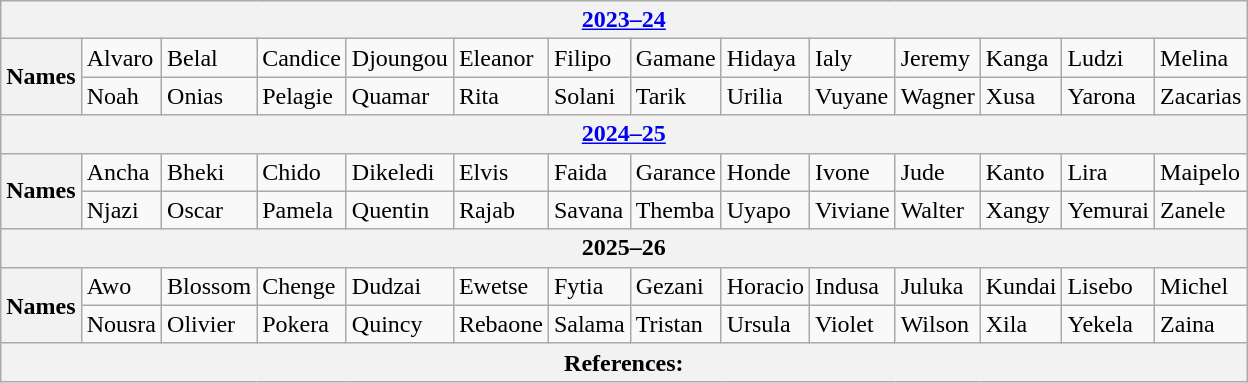<table class="wikitable">
<tr>
<th scope="col" colspan=14><a href='#'>2023–24</a></th>
</tr>
<tr>
<th scope="row" rowspan=2>Names</th>
<td>Alvaro</td>
<td>Belal</td>
<td>Candice</td>
<td>Djoungou</td>
<td>Eleanor</td>
<td>Filipo</td>
<td>Gamane</td>
<td>Hidaya</td>
<td>Ialy</td>
<td>Jeremy</td>
<td>Kanga</td>
<td>Ludzi</td>
<td>Melina</td>
</tr>
<tr>
<td>Noah</td>
<td>Onias</td>
<td>Pelagie</td>
<td>Quamar</td>
<td>Rita</td>
<td>Solani</td>
<td>Tarik</td>
<td>Urilia</td>
<td>Vuyane</td>
<td>Wagner</td>
<td>Xusa</td>
<td>Yarona</td>
<td>Zacarias</td>
</tr>
<tr>
<th scope="col" colspan=14><a href='#'>2024–25</a></th>
</tr>
<tr>
<th scope="row" rowspan=2>Names</th>
<td>Ancha</td>
<td>Bheki</td>
<td>Chido</td>
<td>Dikeledi</td>
<td>Elvis</td>
<td>Faida</td>
<td>Garance</td>
<td>Honde</td>
<td>Ivone</td>
<td>Jude</td>
<td>Kanto</td>
<td>Lira</td>
<td>Maipelo</td>
</tr>
<tr>
<td>Njazi</td>
<td>Oscar</td>
<td>Pamela</td>
<td>Quentin</td>
<td>Rajab</td>
<td>Savana</td>
<td>Themba</td>
<td>Uyapo</td>
<td>Viviane</td>
<td>Walter</td>
<td>Xangy</td>
<td>Yemurai</td>
<td>Zanele</td>
</tr>
<tr>
<th scope="col" colspan=14>2025–26</th>
</tr>
<tr>
<th scope="row" rowspan=2>Names</th>
<td>Awo</td>
<td>Blossom</td>
<td>Chenge</td>
<td>Dudzai</td>
<td>Ewetse</td>
<td>Fytia</td>
<td>Gezani</td>
<td>Horacio</td>
<td>Indusa</td>
<td>Juluka</td>
<td>Kundai</td>
<td>Lisebo</td>
<td>Michel</td>
</tr>
<tr>
<td>Nousra</td>
<td>Olivier</td>
<td>Pokera</td>
<td>Quincy</td>
<td>Rebaone</td>
<td>Salama</td>
<td>Tristan</td>
<td>Ursula</td>
<td>Violet</td>
<td>Wilson</td>
<td>Xila</td>
<td>Yekela</td>
<td>Zaina</td>
</tr>
<tr>
<th colspan=14>References:</th>
</tr>
</table>
